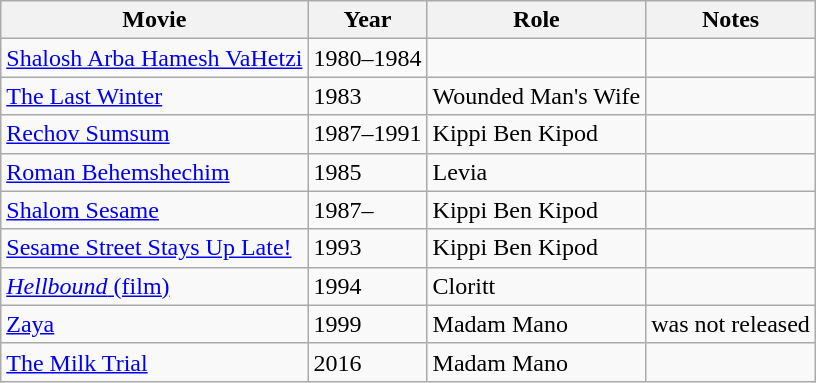<table class="wikitable sortable">
<tr>
<th>Movie</th>
<th>Year</th>
<th>Role</th>
<th>Notes</th>
</tr>
<tr>
<td><a href='#'>Shalosh Arba Hamesh VaHetzi</a></td>
<td>1980–1984</td>
<td></td>
<td></td>
</tr>
<tr>
<td><a href='#'>The Last Winter</a></td>
<td>1983</td>
<td>Wounded Man's Wife</td>
<td></td>
</tr>
<tr>
<td><a href='#'>Rechov Sumsum</a></td>
<td>1987–1991</td>
<td>Kippi Ben Kipod</td>
<td></td>
</tr>
<tr>
<td><a href='#'>Roman Behemshechim</a></td>
<td>1985</td>
<td>Levia</td>
<td></td>
</tr>
<tr>
<td><a href='#'>Shalom Sesame</a></td>
<td>1987–</td>
<td>Kippi Ben Kipod</td>
<td></td>
</tr>
<tr>
<td><a href='#'>Sesame Street Stays Up Late!</a></td>
<td>1993</td>
<td>Kippi Ben Kipod</td>
<td></td>
</tr>
<tr>
<td><a href='#'><em>Hellbound</em> (film)</a></td>
<td>1994</td>
<td>Cloritt</td>
<td></td>
</tr>
<tr>
<td><a href='#'>Zaya</a></td>
<td>1999</td>
<td>Madam Mano</td>
<td>was not released</td>
</tr>
<tr>
<td><a href='#'>The Milk Trial</a></td>
<td>2016</td>
<td>Madam Mano</td>
<td></td>
</tr>
</table>
